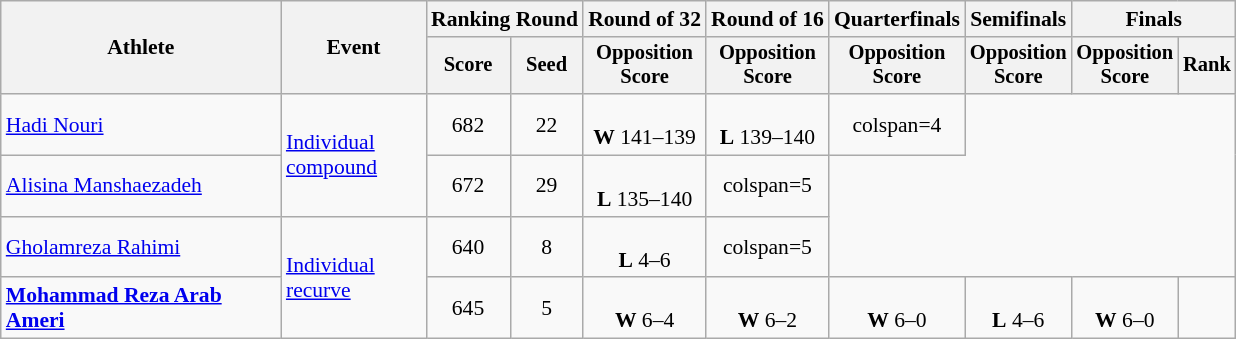<table class="wikitable" style="text-align: center; font-size:90%">
<tr>
<th rowspan="2" width="180">Athlete</th>
<th rowspan="2" width="90">Event</th>
<th colspan="2">Ranking Round</th>
<th>Round of 32</th>
<th>Round of 16</th>
<th>Quarterfinals</th>
<th>Semifinals</th>
<th colspan="2">Finals</th>
</tr>
<tr style="font-size:95%">
<th>Score</th>
<th>Seed</th>
<th>Opposition<br>Score</th>
<th>Opposition<br>Score</th>
<th>Opposition<br>Score</th>
<th>Opposition<br>Score</th>
<th>Opposition<br>Score</th>
<th>Rank</th>
</tr>
<tr>
<td align=left><a href='#'>Hadi Nouri</a></td>
<td align=left rowspan=2><a href='#'>Individual compound</a></td>
<td>682</td>
<td>22</td>
<td><br><strong>W</strong> 141–139</td>
<td><br><strong>L</strong> 139–140</td>
<td>colspan=4 </td>
</tr>
<tr>
<td align=left><a href='#'>Alisina Manshaezadeh</a></td>
<td>672</td>
<td>29</td>
<td><br><strong>L</strong> 135–140</td>
<td>colspan=5 </td>
</tr>
<tr>
<td align=left><a href='#'>Gholamreza Rahimi</a></td>
<td align=left rowspan=2><a href='#'>Individual recurve</a></td>
<td>640</td>
<td>8</td>
<td><br><strong>L</strong> 4–6</td>
<td>colspan=5 </td>
</tr>
<tr>
<td align=left><strong><a href='#'>Mohammad Reza Arab Ameri</a></strong></td>
<td>645</td>
<td>5</td>
<td><br><strong>W</strong> 6–4</td>
<td><br><strong>W</strong> 6–2</td>
<td><br><strong>W</strong> 6–0</td>
<td><br><strong>L</strong> 4–6</td>
<td><br><strong>W</strong> 6–0</td>
<td></td>
</tr>
</table>
